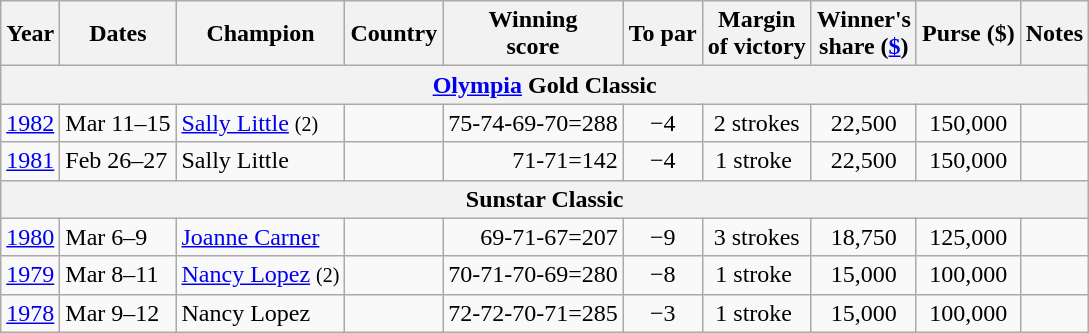<table class=wikitable style="text-align:center">
<tr>
<th>Year</th>
<th>Dates</th>
<th>Champion</th>
<th>Country</th>
<th>Winning<br>score</th>
<th>To par</th>
<th>Margin<br>of victory</th>
<th>Winner's<br>share (<a href='#'>$</a>)</th>
<th>Purse ($)</th>
<th>Notes</th>
</tr>
<tr>
<th colspan=10><a href='#'>Olympia</a> Gold Classic</th>
</tr>
<tr>
<td><a href='#'>1982</a></td>
<td align=left>Mar 11–15</td>
<td align=left><a href='#'>Sally Little</a> <small>(2)</small></td>
<td align=left></td>
<td align=right>75-74-69-70=288</td>
<td>−4</td>
<td>2 strokes</td>
<td>22,500</td>
<td>150,000</td>
<td></td>
</tr>
<tr>
<td><a href='#'>1981</a></td>
<td align=left>Feb 26–27</td>
<td align=left>Sally Little</td>
<td align=left></td>
<td align=right>71-71=142</td>
<td>−4</td>
<td>1 stroke </td>
<td>22,500</td>
<td>150,000</td>
<td></td>
</tr>
<tr>
<th colspan=10>Sunstar Classic</th>
</tr>
<tr>
<td><a href='#'>1980</a></td>
<td align=left>Mar 6–9</td>
<td align=left><a href='#'>Joanne Carner</a></td>
<td align=left></td>
<td align=right>69-71-67=207</td>
<td>−9</td>
<td>3 strokes</td>
<td>18,750</td>
<td>125,000</td>
<td></td>
</tr>
<tr>
<td><a href='#'>1979</a></td>
<td align=left>Mar 8–11</td>
<td align=left><a href='#'>Nancy Lopez</a> <small>(2)</small></td>
<td align=left></td>
<td align=right>70-71-70-69=280</td>
<td>−8</td>
<td>1 stroke </td>
<td>15,000</td>
<td>100,000</td>
<td></td>
</tr>
<tr>
<td><a href='#'>1978</a></td>
<td align=left>Mar 9–12</td>
<td align=left>Nancy Lopez</td>
<td align=left></td>
<td align=right>72-72-70-71=285</td>
<td>−3</td>
<td>1 stroke </td>
<td>15,000</td>
<td>100,000</td>
<td></td>
</tr>
</table>
